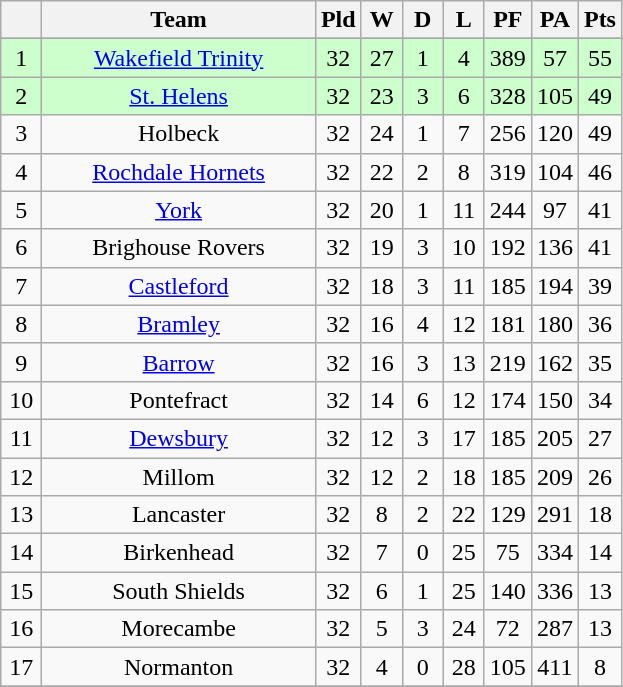<table class="wikitable" style="text-align:center;">
<tr>
<th width=20 abbr="Position"></th>
<th width=175>Team</th>
<th width=20 abbr="Played">Pld</th>
<th width=20 abbr="Won">W</th>
<th width=20 abbr="Drawn">D</th>
<th width=20 abbr="Lost">L</th>
<th width=20 abbr="Points for">PF</th>
<th width=20 abbr="Points against">PA</th>
<th width=20 abbr="Points">Pts</th>
</tr>
<tr>
</tr>
<tr align=center style="background:#ccffcc;color:">
<td>1</td>
<td><a href='#'>Wakefield Trinity</a></td>
<td>32</td>
<td>27</td>
<td>1</td>
<td>4</td>
<td>389</td>
<td>57</td>
<td>55</td>
</tr>
<tr align=center style="background:#ccffcc;color:">
<td>2</td>
<td><a href='#'>St. Helens</a></td>
<td>32</td>
<td>23</td>
<td>3</td>
<td>6</td>
<td>328</td>
<td>105</td>
<td>49</td>
</tr>
<tr align=center style="background:">
<td>3</td>
<td>Holbeck</td>
<td>32</td>
<td>24</td>
<td>1</td>
<td>7</td>
<td>256</td>
<td>120</td>
<td>49</td>
</tr>
<tr align=center style="background:">
<td>4</td>
<td><a href='#'>Rochdale Hornets</a></td>
<td>32</td>
<td>22</td>
<td>2</td>
<td>8</td>
<td>319</td>
<td>104</td>
<td>46</td>
</tr>
<tr align=center style="background:">
<td>5</td>
<td><a href='#'>York</a></td>
<td>32</td>
<td>20</td>
<td>1</td>
<td>11</td>
<td>244</td>
<td>97</td>
<td>41</td>
</tr>
<tr align=center style="background:">
<td>6</td>
<td>Brighouse Rovers</td>
<td>32</td>
<td>19</td>
<td>3</td>
<td>10</td>
<td>192</td>
<td>136</td>
<td>41</td>
</tr>
<tr align=center style="background:">
<td>7</td>
<td><a href='#'>Castleford</a></td>
<td>32</td>
<td>18</td>
<td>3</td>
<td>11</td>
<td>185</td>
<td>194</td>
<td>39</td>
</tr>
<tr align=center style="background:">
<td>8</td>
<td><a href='#'>Bramley</a></td>
<td>32</td>
<td>16</td>
<td>4</td>
<td>12</td>
<td>181</td>
<td>180</td>
<td>36</td>
</tr>
<tr align=center style="background:">
<td>9</td>
<td><a href='#'>Barrow</a></td>
<td>32</td>
<td>16</td>
<td>3</td>
<td>13</td>
<td>219</td>
<td>162</td>
<td>35</td>
</tr>
<tr align=center style="background:">
<td>10</td>
<td>Pontefract</td>
<td>32</td>
<td>14</td>
<td>6</td>
<td>12</td>
<td>174</td>
<td>150</td>
<td>34</td>
</tr>
<tr align=center style="background:">
<td>11</td>
<td><a href='#'>Dewsbury</a></td>
<td>32</td>
<td>12</td>
<td>3</td>
<td>17</td>
<td>185</td>
<td>205</td>
<td>27</td>
</tr>
<tr align=center style="background:">
<td>12</td>
<td>Millom</td>
<td>32</td>
<td>12</td>
<td>2</td>
<td>18</td>
<td>185</td>
<td>209</td>
<td>26</td>
</tr>
<tr align=center style="background:">
<td>13</td>
<td>Lancaster</td>
<td>32</td>
<td>8</td>
<td>2</td>
<td>22</td>
<td>129</td>
<td>291</td>
<td>18</td>
</tr>
<tr align=center style="background:">
<td>14</td>
<td>Birkenhead</td>
<td>32</td>
<td>7</td>
<td>0</td>
<td>25</td>
<td>75</td>
<td>334</td>
<td>14</td>
</tr>
<tr align=center style="background:">
<td>15</td>
<td>South Shields</td>
<td>32</td>
<td>6</td>
<td>1</td>
<td>25</td>
<td>140</td>
<td>336</td>
<td>13</td>
</tr>
<tr align=center style="background:">
<td>16</td>
<td>Morecambe</td>
<td>32</td>
<td>5</td>
<td>3</td>
<td>24</td>
<td>72</td>
<td>287</td>
<td>13</td>
</tr>
<tr align=center style="background:">
<td>17</td>
<td>Normanton</td>
<td>32</td>
<td>4</td>
<td>0</td>
<td>28</td>
<td>105</td>
<td>411</td>
<td>8</td>
</tr>
<tr --->
</tr>
</table>
